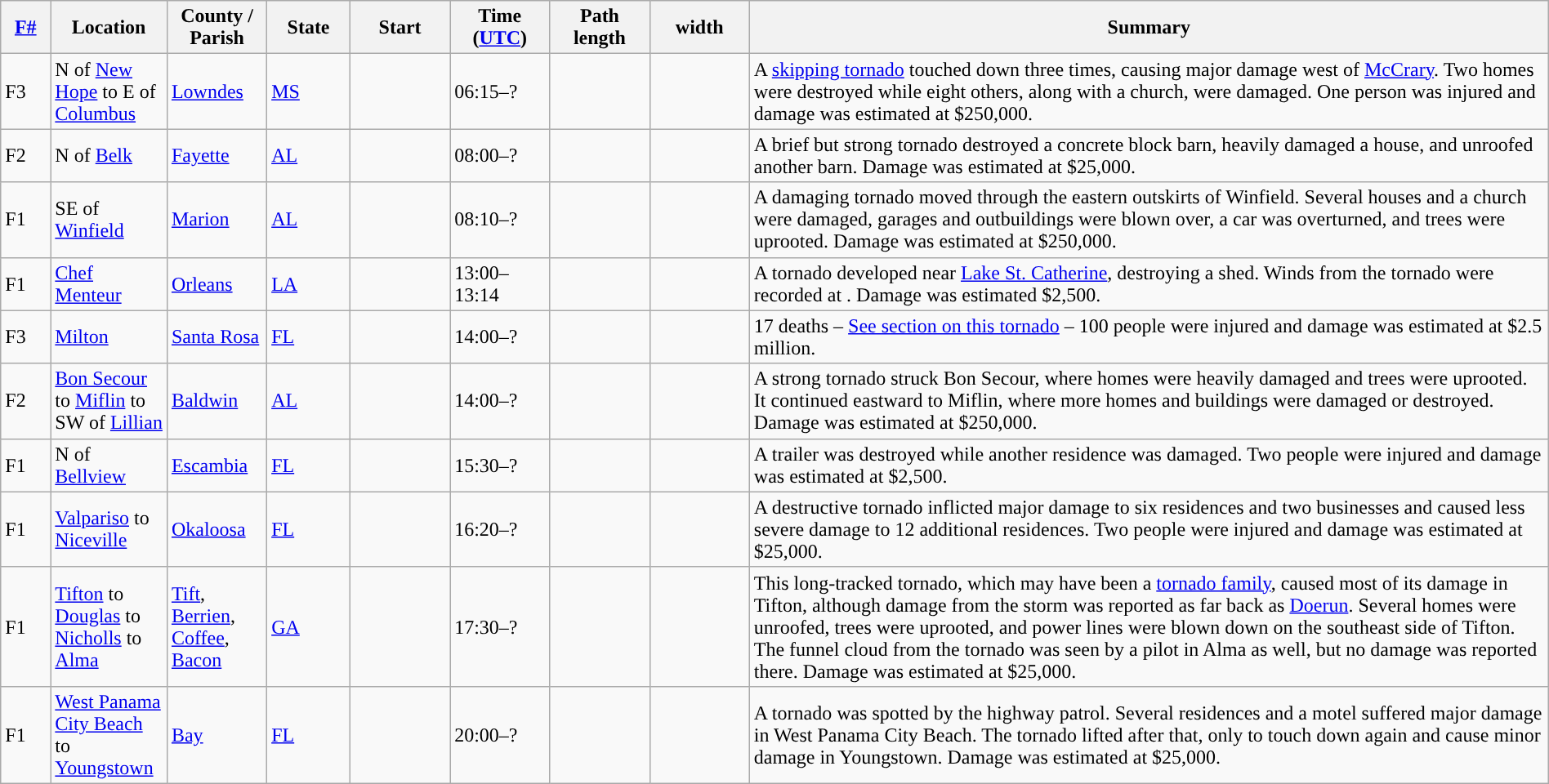<table class="wikitable sortable" style="width:100%;">
<tr>
<th scope="col"  style="width:3%; text-align:center;"><a href='#'>F#</a></th>
<th scope="col"  style="width:7%; text-align:center;" class="unsortable">Location</th>
<th scope="col"  style="width:6%; text-align:center;" class="unsortable">County / Parish</th>
<th scope="col"  style="width:5%; text-align:center;">State</th>
<th scope="col"  style="width:6%; text-align:center;">Start<br></th>
<th scope="col"  style="width:6%; text-align:center;">Time (<a href='#'>UTC</a>)</th>
<th scope="col"  style="width:6%; text-align:center;">Path length</th>
<th scope="col"  style="width:6%; text-align:center;"> width</th>
<th scope="col" class="unsortable" style="width:48%; text-align:center;">Summary</th>
</tr>
<tr>
<td>F3</td>
<td>N of <a href='#'>New Hope</a> to E of <a href='#'>Columbus</a></td>
<td><a href='#'>Lowndes</a></td>
<td><a href='#'>MS</a></td>
<td></td>
<td>06:15–?</td>
<td></td>
<td></td>
<td>A <a href='#'>skipping tornado</a> touched down three times, causing major damage west of <a href='#'>McCrary</a>. Two homes were destroyed while eight others, along with a church, were damaged. One person was injured and damage was estimated at $250,000.</td>
</tr>
<tr>
<td>F2</td>
<td>N of <a href='#'>Belk</a></td>
<td><a href='#'>Fayette</a></td>
<td><a href='#'>AL</a></td>
<td></td>
<td>08:00–?</td>
<td></td>
<td></td>
<td>A brief but strong tornado destroyed a concrete block barn, heavily damaged a house, and unroofed another barn. Damage was estimated at $25,000.</td>
</tr>
<tr>
<td>F1</td>
<td>SE of <a href='#'>Winfield</a></td>
<td><a href='#'>Marion</a></td>
<td><a href='#'>AL</a></td>
<td></td>
<td>08:10–?</td>
<td></td>
<td></td>
<td>A damaging tornado moved through the eastern outskirts of Winfield. Several houses and a church were damaged, garages and outbuildings were blown over, a car was overturned, and trees were uprooted. Damage was estimated at $250,000.</td>
</tr>
<tr>
<td>F1</td>
<td><a href='#'>Chef Menteur</a></td>
<td><a href='#'>Orleans</a></td>
<td><a href='#'>LA</a></td>
<td></td>
<td>13:00–13:14</td>
<td></td>
<td></td>
<td>A tornado developed near <a href='#'>Lake St. Catherine</a>, destroying a shed. Winds from the tornado were recorded at . Damage was estimated $2,500.</td>
</tr>
<tr>
<td>F3</td>
<td><a href='#'>Milton</a></td>
<td><a href='#'>Santa Rosa</a></td>
<td><a href='#'>FL</a></td>
<td></td>
<td>14:00–?</td>
<td></td>
<td></td>
<td>17 deaths – <a href='#'>See section on this tornado</a> – 100 people were injured and damage was estimated at $2.5 million.</td>
</tr>
<tr>
<td>F2</td>
<td><a href='#'>Bon Secour</a> to <a href='#'>Miflin</a> to SW of <a href='#'>Lillian</a></td>
<td><a href='#'>Baldwin</a></td>
<td><a href='#'>AL</a></td>
<td></td>
<td>14:00–?</td>
<td></td>
<td></td>
<td>A strong tornado struck Bon Secour, where homes were heavily damaged and trees were uprooted. It continued eastward to Miflin, where more homes and buildings were damaged or destroyed. Damage was estimated at $250,000.</td>
</tr>
<tr>
<td>F1</td>
<td>N of <a href='#'>Bellview</a></td>
<td><a href='#'>Escambia</a></td>
<td><a href='#'>FL</a></td>
<td></td>
<td>15:30–?</td>
<td></td>
<td></td>
<td>A trailer was destroyed while another residence was damaged. Two people were injured and damage was estimated at $2,500.</td>
</tr>
<tr>
<td>F1</td>
<td><a href='#'>Valpariso</a> to <a href='#'>Niceville</a></td>
<td><a href='#'>Okaloosa</a></td>
<td><a href='#'>FL</a></td>
<td></td>
<td>16:20–?</td>
<td></td>
<td></td>
<td>A destructive tornado inflicted major damage to six residences and two businesses and caused less severe damage to 12 additional residences. Two people were injured and damage was estimated at $25,000.</td>
</tr>
<tr>
<td>F1</td>
<td><a href='#'>Tifton</a> to <a href='#'>Douglas</a> to <a href='#'>Nicholls</a> to <a href='#'>Alma</a></td>
<td><a href='#'>Tift</a>, <a href='#'>Berrien</a>, <a href='#'>Coffee</a>, <a href='#'>Bacon</a></td>
<td><a href='#'>GA</a></td>
<td></td>
<td>17:30–?</td>
<td></td>
<td></td>
<td>This long-tracked tornado, which may have been a <a href='#'>tornado family</a>, caused most of its damage in Tifton, although damage from the storm was reported as far back as <a href='#'>Doerun</a>. Several homes were unroofed, trees were uprooted, and power lines were blown down on the southeast side of Tifton. The funnel cloud from the tornado was seen by a pilot in Alma as well, but no damage was reported there. Damage was estimated at $25,000.</td>
</tr>
<tr>
<td>F1</td>
<td><a href='#'>West Panama City Beach</a> to <a href='#'>Youngstown</a></td>
<td><a href='#'>Bay</a></td>
<td><a href='#'>FL</a></td>
<td></td>
<td>20:00–?</td>
<td></td>
<td></td>
<td>A tornado was spotted by the highway patrol. Several residences and a motel suffered major damage in West Panama City Beach. The tornado lifted after that, only to touch down again and cause minor damage in Youngstown. Damage was estimated at $25,000.</td>
</tr>
</table>
